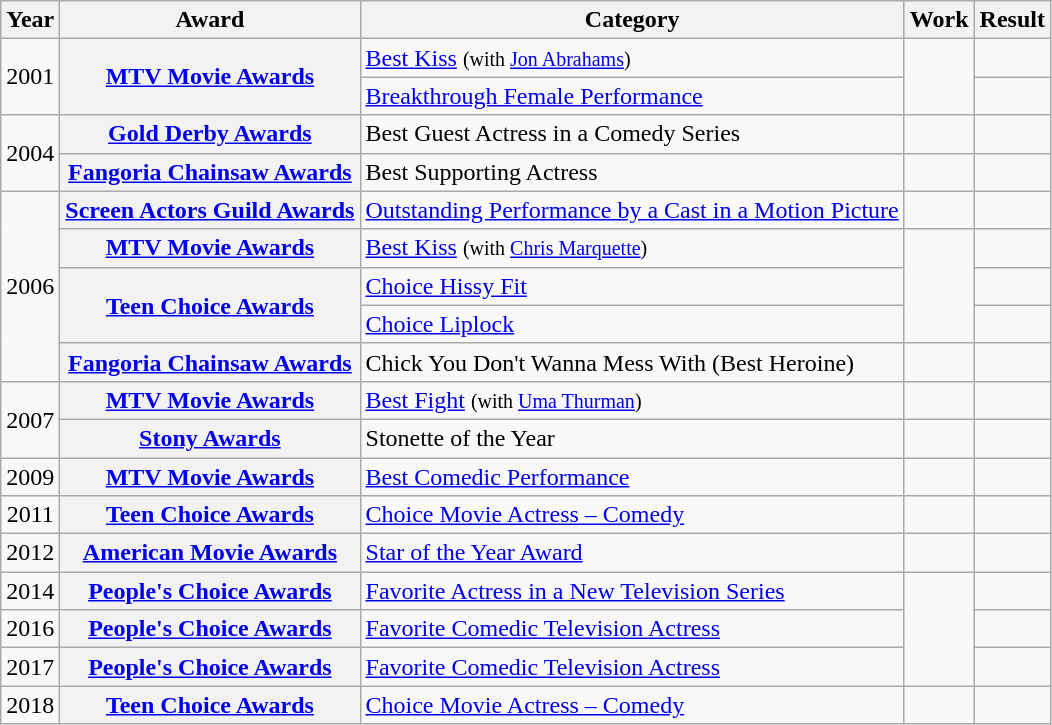<table class="wikitable sortable plainrowheaders">
<tr>
<th scope="col">Year</th>
<th scope="col">Award</th>
<th scope="col">Category</th>
<th scope="col">Work</th>
<th scope="col">Result</th>
</tr>
<tr>
<td rowspan="2" style="text-align:center;">2001</td>
<th scope="row" rowspan=2><a href='#'>MTV Movie Awards</a></th>
<td><a href='#'>Best Kiss</a> <small>(with <a href='#'>Jon Abrahams</a>)</small></td>
<td rowspan="2"><em></em></td>
<td></td>
</tr>
<tr>
<td><a href='#'>Breakthrough Female Performance</a></td>
<td></td>
</tr>
<tr>
<td rowspan="2" style="text-align:center;">2004</td>
<th scope="row"><a href='#'>Gold Derby Awards</a></th>
<td>Best Guest Actress in a Comedy Series</td>
<td><em></em></td>
<td></td>
</tr>
<tr>
<th scope="row"><a href='#'>Fangoria Chainsaw Awards</a></th>
<td>Best Supporting Actress</td>
<td><em></em></td>
<td></td>
</tr>
<tr>
<td rowspan="5" style="text-align:center;">2006</td>
<th scope="row"><a href='#'>Screen Actors Guild Awards</a></th>
<td><a href='#'>Outstanding Performance by a Cast in a Motion Picture</a></td>
<td><em></em></td>
<td></td>
</tr>
<tr>
<th scope="row"><a href='#'>MTV Movie Awards</a></th>
<td><a href='#'>Best Kiss</a> <small>(with <a href='#'>Chris Marquette</a>)</small></td>
<td rowspan="3"><em></em></td>
<td></td>
</tr>
<tr>
<th scope="row" rowspan=2><a href='#'>Teen Choice Awards</a></th>
<td><a href='#'>Choice Hissy Fit</a></td>
<td></td>
</tr>
<tr>
<td><a href='#'>Choice Liplock</a></td>
<td></td>
</tr>
<tr>
<th scope="row"><a href='#'>Fangoria Chainsaw Awards</a></th>
<td>Chick You Don't Wanna Mess With (Best Heroine)</td>
<td><em></em></td>
<td></td>
</tr>
<tr>
<td rowspan="2" style="text-align:center;">2007</td>
<th scope="row"><a href='#'>MTV Movie Awards</a></th>
<td><a href='#'>Best Fight</a> <small>(with <a href='#'>Uma Thurman</a>)</small></td>
<td><em></em></td>
<td></td>
</tr>
<tr>
<th scope="row"><a href='#'>Stony Awards</a></th>
<td>Stonette of the Year</td>
<td><em></em></td>
<td></td>
</tr>
<tr>
<td style="text-align:center;">2009</td>
<th scope="row"><a href='#'>MTV Movie Awards</a></th>
<td><a href='#'>Best Comedic Performance</a></td>
<td><em></em></td>
<td></td>
</tr>
<tr>
<td style="text-align:center;">2011</td>
<th scope="row"><a href='#'>Teen Choice Awards</a></th>
<td><a href='#'>Choice Movie Actress – Comedy</a></td>
<td><em></em></td>
<td></td>
</tr>
<tr>
<td style="text-align:center;">2012</td>
<th scope="row"><a href='#'>American Movie Awards</a></th>
<td><a href='#'>Star of the Year Award</a></td>
<td><em></em></td>
<td></td>
</tr>
<tr>
<td style="text-align:center;">2014</td>
<th scope="row"><a href='#'>People's Choice Awards</a></th>
<td><a href='#'>Favorite Actress in a New Television Series</a></td>
<td rowspan="3"><em></em></td>
<td></td>
</tr>
<tr>
<td style="text-align:center;">2016</td>
<th scope="row"><a href='#'>People's Choice Awards</a></th>
<td><a href='#'>Favorite Comedic Television Actress</a></td>
<td></td>
</tr>
<tr>
<td style="text-align:center;">2017</td>
<th scope="row"><a href='#'>People's Choice Awards</a></th>
<td><a href='#'>Favorite Comedic Television Actress</a></td>
<td></td>
</tr>
<tr>
<td style="text-align:center;">2018</td>
<th scope="row"><a href='#'>Teen Choice Awards</a></th>
<td><a href='#'>Choice Movie Actress – Comedy</a></td>
<td><em></em></td>
<td></td>
</tr>
</table>
